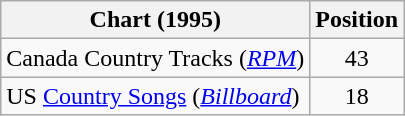<table class="wikitable sortable">
<tr>
<th scope="col">Chart (1995)</th>
<th scope="col">Position</th>
</tr>
<tr>
<td>Canada Country Tracks (<em><a href='#'>RPM</a></em>)</td>
<td align="center">43</td>
</tr>
<tr>
<td>US <a href='#'>Country Songs</a> (<em><a href='#'>Billboard</a></em>)</td>
<td align="center">18</td>
</tr>
</table>
